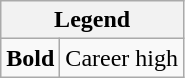<table class="wikitable mw-collapsible mw-collapsed">
<tr>
<th colspan="2">Legend</th>
</tr>
<tr>
<td><strong>Bold</strong></td>
<td>Career high</td>
</tr>
</table>
